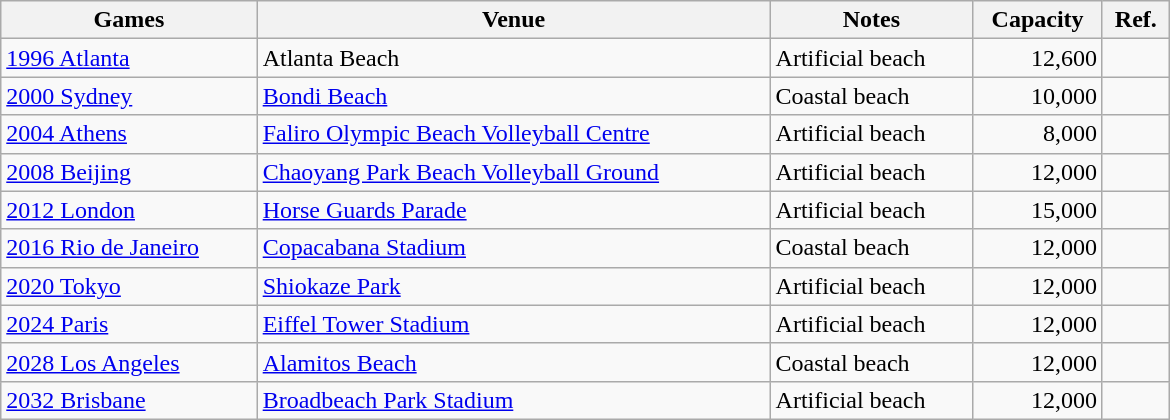<table class="wikitable sortable" width=780px>
<tr>
<th>Games</th>
<th>Venue</th>
<th>Notes</th>
<th>Capacity</th>
<th>Ref.</th>
</tr>
<tr>
<td><a href='#'>1996 Atlanta</a></td>
<td>Atlanta Beach</td>
<td>Artificial beach</td>
<td align="right">12,600</td>
<td align=center></td>
</tr>
<tr>
<td><a href='#'>2000 Sydney</a></td>
<td><a href='#'>Bondi Beach</a></td>
<td>Coastal beach</td>
<td align="right">10,000</td>
<td align=center></td>
</tr>
<tr>
<td><a href='#'>2004 Athens</a></td>
<td><a href='#'>Faliro Olympic Beach Volleyball Centre</a></td>
<td>Artificial beach</td>
<td align="right">8,000</td>
<td align=center></td>
</tr>
<tr>
<td><a href='#'>2008 Beijing</a></td>
<td><a href='#'>Chaoyang Park Beach Volleyball Ground</a></td>
<td>Artificial beach</td>
<td align="right">12,000</td>
<td align=center></td>
</tr>
<tr>
<td><a href='#'>2012 London</a></td>
<td><a href='#'>Horse Guards Parade</a></td>
<td>Artificial beach</td>
<td align="right">15,000</td>
<td align=center></td>
</tr>
<tr>
<td><a href='#'>2016 Rio de Janeiro</a></td>
<td><a href='#'>Copacabana Stadium</a></td>
<td>Coastal beach</td>
<td align="right">12,000</td>
<td align=center></td>
</tr>
<tr>
<td><a href='#'>2020 Tokyo</a></td>
<td><a href='#'>Shiokaze Park</a></td>
<td>Artificial beach</td>
<td align="right">12,000</td>
<td align=center></td>
</tr>
<tr>
<td><a href='#'>2024 Paris</a></td>
<td><a href='#'>Eiffel Tower Stadium</a></td>
<td>Artificial beach</td>
<td align="right">12,000</td>
<td align=center></td>
</tr>
<tr>
<td><a href='#'>2028 Los Angeles</a></td>
<td><a href='#'>Alamitos Beach</a></td>
<td>Coastal beach</td>
<td align="right">12,000</td>
<td align=center></td>
</tr>
<tr>
<td><a href='#'>2032 Brisbane</a></td>
<td><a href='#'>Broadbeach Park Stadium</a></td>
<td>Artificial beach</td>
<td align="right">12,000</td>
<td align=center></td>
</tr>
</table>
